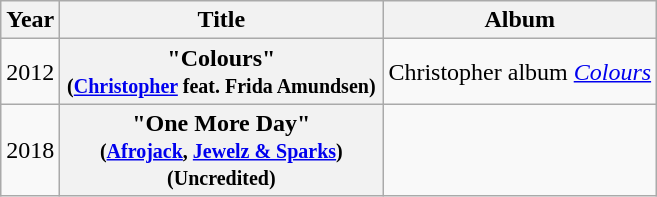<table class="wikitable plainrowheaders" style="text-align:center;" border="1">
<tr>
<th scope="col">Year</th>
<th scope="col" style="width:13em;">Title</th>
<th scope="col">Album</th>
</tr>
<tr>
<td>2012</td>
<th scope="row">"Colours"<br><small>(<a href='#'>Christopher</a> feat. Frida Amundsen)</small></th>
<td>Christopher album <em><a href='#'>Colours</a></em></td>
</tr>
<tr>
<td>2018</td>
<th scope="row">"One More Day"<br><small>(<a href='#'>Afrojack</a>, <a href='#'>Jewelz & Sparks</a>)</small> <small>(Uncredited)</small></th>
<td></td>
</tr>
</table>
